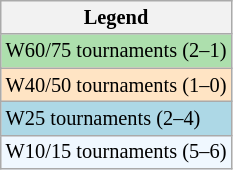<table class=wikitable style="font-size:85%">
<tr>
<th>Legend</th>
</tr>
<tr style="background:#addfad;">
<td>W60/75 tournaments (2–1)</td>
</tr>
<tr style="background:#ffe4c4;">
<td>W40/50 tournaments (1–0)</td>
</tr>
<tr style="background:lightblue;">
<td>W25 tournaments (2–4)</td>
</tr>
<tr style="background:#f0f8ff;">
<td>W10/15 tournaments (5–6)</td>
</tr>
</table>
